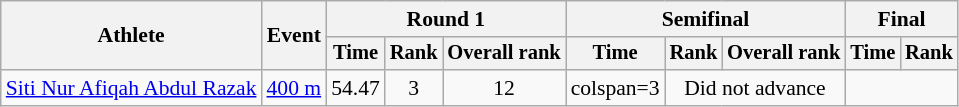<table class="wikitable" style="font-size:90%">
<tr>
<th rowspan=2>Athlete</th>
<th rowspan=2>Event</th>
<th colspan=3>Round 1</th>
<th colspan=3>Semifinal</th>
<th colspan=2>Final</th>
</tr>
<tr style="font-size:95%">
<th>Time</th>
<th>Rank</th>
<th>Overall rank</th>
<th>Time</th>
<th>Rank</th>
<th>Overall rank</th>
<th>Time</th>
<th>Rank</th>
</tr>
<tr align=center>
<td align=left><a href='#'>Siti Nur Afiqah Abdul Razak</a></td>
<td align=left><a href='#'>400 m</a></td>
<td>54.47</td>
<td>3</td>
<td>12</td>
<td>colspan=3 </td>
<td colspan=2>Did not advance</td>
</tr>
</table>
